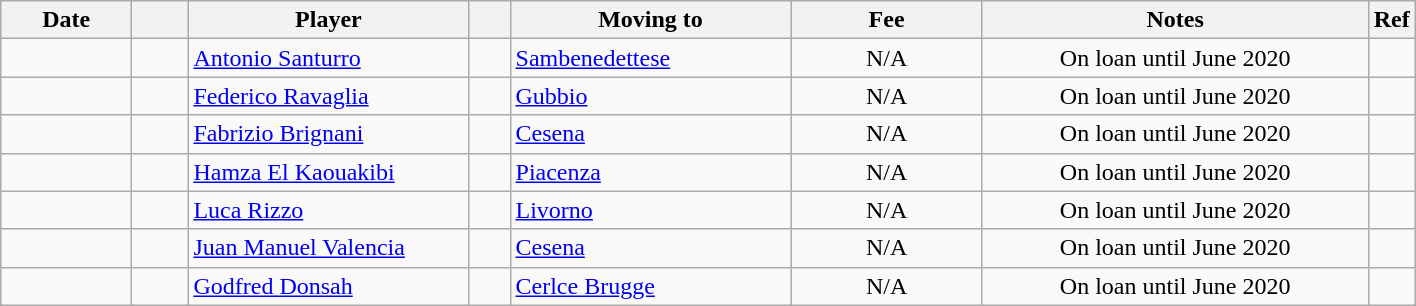<table class="wikitable sortable">
<tr>
<th style="width:80px;">Date</th>
<th style="width:30px;"></th>
<th style="width:180px;">Player</th>
<th style="width:20px;"></th>
<th style="width:180px;">Moving to</th>
<th style="width:120px;" class="unsortable">Fee</th>
<th style="width:250px;" class="unsortable">Notes</th>
<th style="width:20px;">Ref</th>
</tr>
<tr>
<td></td>
<td align=center></td>
<td> <a href='#'>Antonio Santurro</a></td>
<td align=center></td>
<td> <a href='#'>Sambenedettese</a></td>
<td align=center>N/A</td>
<td align=center>On loan until June 2020</td>
<td></td>
</tr>
<tr>
<td></td>
<td align=center></td>
<td> <a href='#'>Federico Ravaglia</a></td>
<td align=center></td>
<td> <a href='#'>Gubbio</a></td>
<td align=center>N/A</td>
<td align=center>On loan until June 2020</td>
<td></td>
</tr>
<tr>
<td></td>
<td align=center></td>
<td> <a href='#'>Fabrizio Brignani</a></td>
<td align=center></td>
<td> <a href='#'>Cesena</a></td>
<td align=center>N/A</td>
<td align=center>On loan until June 2020</td>
<td></td>
</tr>
<tr>
<td></td>
<td align=center></td>
<td> <a href='#'>Hamza El Kaouakibi</a></td>
<td align=center></td>
<td> <a href='#'>Piacenza</a></td>
<td align=center>N/A</td>
<td align=center>On loan until June 2020</td>
<td></td>
</tr>
<tr>
<td></td>
<td align=center></td>
<td> <a href='#'>Luca Rizzo</a></td>
<td align=center></td>
<td> <a href='#'>Livorno</a></td>
<td align=center>N/A</td>
<td align=center>On loan until June 2020</td>
<td></td>
</tr>
<tr>
<td></td>
<td align=center></td>
<td> <a href='#'>Juan Manuel Valencia</a></td>
<td align=center></td>
<td> <a href='#'>Cesena</a></td>
<td align=center>N/A</td>
<td align=center>On loan until June 2020</td>
<td></td>
</tr>
<tr>
<td></td>
<td align=center></td>
<td> <a href='#'>Godfred Donsah</a></td>
<td align=center></td>
<td> <a href='#'>Cerlce Brugge</a></td>
<td align=center>N/A</td>
<td align=center>On loan until June 2020</td>
<td></td>
</tr>
</table>
